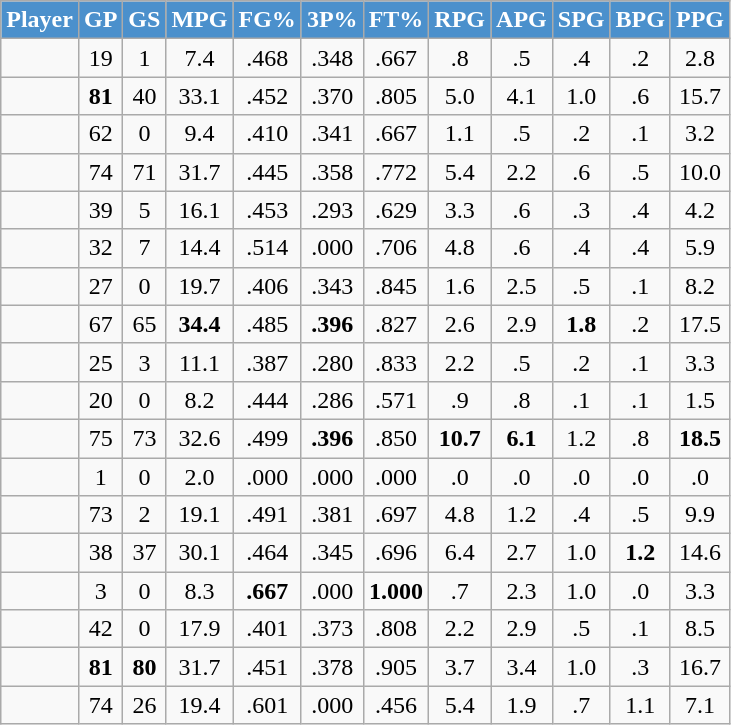<table class="wikitable sortable" style="text-align:right;">
<tr>
<th style="background:#4b90cc; color:#FFFFFF">Player</th>
<th style="background:#4b90cc; color:#FFFFFF">GP</th>
<th style="background:#4b90cc; color:#FFFFFF">GS</th>
<th style="background:#4b90cc; color:#FFFFFF">MPG</th>
<th style="background:#4b90cc; color:#FFFFFF">FG%</th>
<th style="background:#4b90cc; color:#FFFFFF">3P%</th>
<th style="background:#4b90cc; color:#FFFFFF">FT%</th>
<th style="background:#4b90cc; color:#FFFFFF">RPG</th>
<th style="background:#4b90cc; color:#FFFFFF">APG</th>
<th style="background:#4b90cc; color:#FFFFFF">SPG</th>
<th style="background:#4b90cc; color:#FFFFFF">BPG</th>
<th style="background:#4b90cc; color:#FFFFFF">PPG</th>
</tr>
<tr align="center" bgcolor="">
<td></td>
<td>19</td>
<td>1</td>
<td>7.4</td>
<td>.468</td>
<td>.348</td>
<td>.667</td>
<td>.8</td>
<td>.5</td>
<td>.4</td>
<td>.2</td>
<td>2.8</td>
</tr>
<tr align="center" bgcolor="">
<td></td>
<td style=><strong>81</strong></td>
<td>40</td>
<td>33.1</td>
<td>.452</td>
<td>.370</td>
<td>.805</td>
<td>5.0</td>
<td>4.1</td>
<td>1.0</td>
<td>.6</td>
<td>15.7</td>
</tr>
<tr align="center" bgcolor="">
<td></td>
<td>62</td>
<td>0</td>
<td>9.4</td>
<td>.410</td>
<td>.341</td>
<td>.667</td>
<td>1.1</td>
<td>.5</td>
<td>.2</td>
<td>.1</td>
<td>3.2</td>
</tr>
<tr align="center" bgcolor="">
<td></td>
<td>74</td>
<td>71</td>
<td>31.7</td>
<td>.445</td>
<td>.358</td>
<td>.772</td>
<td>5.4</td>
<td>2.2</td>
<td>.6</td>
<td>.5</td>
<td>10.0</td>
</tr>
<tr align="center" bgcolor="">
<td></td>
<td>39</td>
<td>5</td>
<td>16.1</td>
<td>.453</td>
<td>.293</td>
<td>.629</td>
<td>3.3</td>
<td>.6</td>
<td>.3</td>
<td>.4</td>
<td>4.2</td>
</tr>
<tr align="center" bgcolor="">
<td></td>
<td>32</td>
<td>7</td>
<td>14.4</td>
<td>.514</td>
<td>.000</td>
<td>.706</td>
<td>4.8</td>
<td>.6</td>
<td>.4</td>
<td>.4</td>
<td>5.9</td>
</tr>
<tr align="center" bgcolor="">
<td></td>
<td>27</td>
<td>0</td>
<td>19.7</td>
<td>.406</td>
<td>.343</td>
<td>.845</td>
<td>1.6</td>
<td>2.5</td>
<td>.5</td>
<td>.1</td>
<td>8.2</td>
</tr>
<tr align="center" bgcolor="">
<td></td>
<td>67</td>
<td>65</td>
<td style=><strong>34.4</strong></td>
<td>.485</td>
<td style=><strong>.396</strong></td>
<td>.827</td>
<td>2.6</td>
<td>2.9</td>
<td style=><strong>1.8</strong></td>
<td>.2</td>
<td>17.5</td>
</tr>
<tr align="center" bgcolor="">
<td></td>
<td>25</td>
<td>3</td>
<td>11.1</td>
<td>.387</td>
<td>.280</td>
<td>.833</td>
<td>2.2</td>
<td>.5</td>
<td>.2</td>
<td>.1</td>
<td>3.3</td>
</tr>
<tr align="center" bgcolor="">
<td></td>
<td>20</td>
<td>0</td>
<td>8.2</td>
<td>.444</td>
<td>.286</td>
<td>.571</td>
<td>.9</td>
<td>.8</td>
<td>.1</td>
<td>.1</td>
<td>1.5</td>
</tr>
<tr align="center" bgcolor="">
<td></td>
<td>75</td>
<td>73</td>
<td>32.6</td>
<td>.499</td>
<td style=><strong>.396</strong></td>
<td>.850</td>
<td style=><strong>10.7</strong></td>
<td style=><strong>6.1</strong></td>
<td>1.2</td>
<td>.8</td>
<td style=><strong>18.5</strong></td>
</tr>
<tr align="center" bgcolor="">
<td></td>
<td>1</td>
<td>0</td>
<td>2.0</td>
<td>.000</td>
<td>.000</td>
<td>.000</td>
<td>.0</td>
<td>.0</td>
<td>.0</td>
<td>.0</td>
<td>.0</td>
</tr>
<tr align="center" bgcolor="">
<td></td>
<td>73</td>
<td>2</td>
<td>19.1</td>
<td>.491</td>
<td>.381</td>
<td>.697</td>
<td>4.8</td>
<td>1.2</td>
<td>.4</td>
<td>.5</td>
<td>9.9</td>
</tr>
<tr align="center" bgcolor="">
<td></td>
<td>38</td>
<td>37</td>
<td>30.1</td>
<td>.464</td>
<td>.345</td>
<td>.696</td>
<td>6.4</td>
<td>2.7</td>
<td>1.0</td>
<td style=><strong>1.2</strong></td>
<td>14.6</td>
</tr>
<tr align="center" bgcolor="">
<td></td>
<td>3</td>
<td>0</td>
<td>8.3</td>
<td style=><strong>.667</strong></td>
<td>.000</td>
<td style=><strong>1.000</strong></td>
<td>.7</td>
<td>2.3</td>
<td>1.0</td>
<td>.0</td>
<td>3.3</td>
</tr>
<tr align="center" bgcolor="">
<td></td>
<td>42</td>
<td>0</td>
<td>17.9</td>
<td>.401</td>
<td>.373</td>
<td>.808</td>
<td>2.2</td>
<td>2.9</td>
<td>.5</td>
<td>.1</td>
<td>8.5</td>
</tr>
<tr align="center" bgcolor="">
<td></td>
<td style=><strong>81</strong></td>
<td style=><strong>80</strong></td>
<td>31.7</td>
<td>.451</td>
<td>.378</td>
<td>.905</td>
<td>3.7</td>
<td>3.4</td>
<td>1.0</td>
<td>.3</td>
<td>16.7</td>
</tr>
<tr align="center" bgcolor="">
<td></td>
<td>74</td>
<td>26</td>
<td>19.4</td>
<td>.601</td>
<td>.000</td>
<td>.456</td>
<td>5.4</td>
<td>1.9</td>
<td>.7</td>
<td>1.1</td>
<td>7.1</td>
</tr>
</table>
